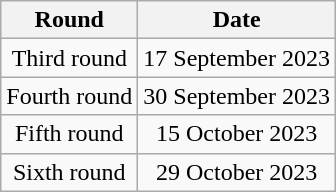<table class=wikitable style="text-align: center">
<tr>
<th>Round</th>
<th>Date</th>
</tr>
<tr>
<td>Third round</td>
<td>17 September 2023</td>
</tr>
<tr>
<td>Fourth round</td>
<td>30 September 2023</td>
</tr>
<tr>
<td>Fifth round</td>
<td>15 October 2023</td>
</tr>
<tr>
<td>Sixth round</td>
<td>29 October 2023</td>
</tr>
</table>
